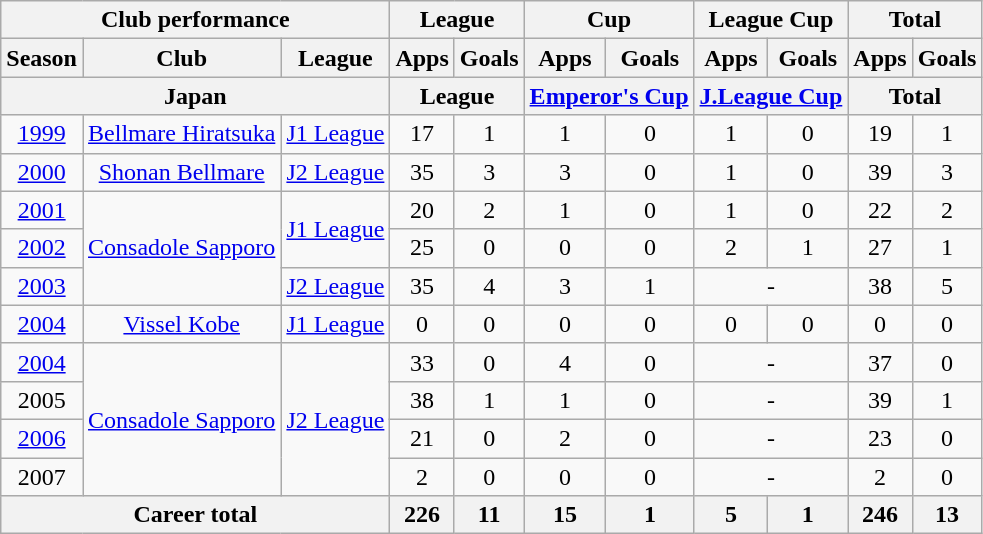<table class="wikitable" style="text-align:center">
<tr>
<th colspan=3>Club performance</th>
<th colspan=2>League</th>
<th colspan=2>Cup</th>
<th colspan=2>League Cup</th>
<th colspan=2>Total</th>
</tr>
<tr>
<th>Season</th>
<th>Club</th>
<th>League</th>
<th>Apps</th>
<th>Goals</th>
<th>Apps</th>
<th>Goals</th>
<th>Apps</th>
<th>Goals</th>
<th>Apps</th>
<th>Goals</th>
</tr>
<tr>
<th colspan=3>Japan</th>
<th colspan=2>League</th>
<th colspan=2><a href='#'>Emperor's Cup</a></th>
<th colspan=2><a href='#'>J.League Cup</a></th>
<th colspan=2>Total</th>
</tr>
<tr>
<td><a href='#'>1999</a></td>
<td><a href='#'>Bellmare Hiratsuka</a></td>
<td><a href='#'>J1 League</a></td>
<td>17</td>
<td>1</td>
<td>1</td>
<td>0</td>
<td>1</td>
<td>0</td>
<td>19</td>
<td>1</td>
</tr>
<tr>
<td><a href='#'>2000</a></td>
<td><a href='#'>Shonan Bellmare</a></td>
<td><a href='#'>J2 League</a></td>
<td>35</td>
<td>3</td>
<td>3</td>
<td>0</td>
<td>1</td>
<td>0</td>
<td>39</td>
<td>3</td>
</tr>
<tr>
<td><a href='#'>2001</a></td>
<td rowspan="3"><a href='#'>Consadole Sapporo</a></td>
<td rowspan="2"><a href='#'>J1 League</a></td>
<td>20</td>
<td>2</td>
<td>1</td>
<td>0</td>
<td>1</td>
<td>0</td>
<td>22</td>
<td>2</td>
</tr>
<tr>
<td><a href='#'>2002</a></td>
<td>25</td>
<td>0</td>
<td>0</td>
<td>0</td>
<td>2</td>
<td>1</td>
<td>27</td>
<td>1</td>
</tr>
<tr>
<td><a href='#'>2003</a></td>
<td><a href='#'>J2 League</a></td>
<td>35</td>
<td>4</td>
<td>3</td>
<td>1</td>
<td colspan="2">-</td>
<td>38</td>
<td>5</td>
</tr>
<tr>
<td><a href='#'>2004</a></td>
<td><a href='#'>Vissel Kobe</a></td>
<td><a href='#'>J1 League</a></td>
<td>0</td>
<td>0</td>
<td>0</td>
<td>0</td>
<td>0</td>
<td>0</td>
<td>0</td>
<td>0</td>
</tr>
<tr>
<td><a href='#'>2004</a></td>
<td rowspan="4"><a href='#'>Consadole Sapporo</a></td>
<td rowspan="4"><a href='#'>J2 League</a></td>
<td>33</td>
<td>0</td>
<td>4</td>
<td>0</td>
<td colspan="2">-</td>
<td>37</td>
<td>0</td>
</tr>
<tr>
<td>2005</td>
<td>38</td>
<td>1</td>
<td>1</td>
<td>0</td>
<td colspan="2">-</td>
<td>39</td>
<td>1</td>
</tr>
<tr>
<td><a href='#'>2006</a></td>
<td>21</td>
<td>0</td>
<td>2</td>
<td>0</td>
<td colspan="2">-</td>
<td>23</td>
<td>0</td>
</tr>
<tr>
<td>2007</td>
<td>2</td>
<td>0</td>
<td>0</td>
<td>0</td>
<td colspan="2">-</td>
<td>2</td>
<td>0</td>
</tr>
<tr>
<th colspan=3>Career total</th>
<th>226</th>
<th>11</th>
<th>15</th>
<th>1</th>
<th>5</th>
<th>1</th>
<th>246</th>
<th>13</th>
</tr>
</table>
